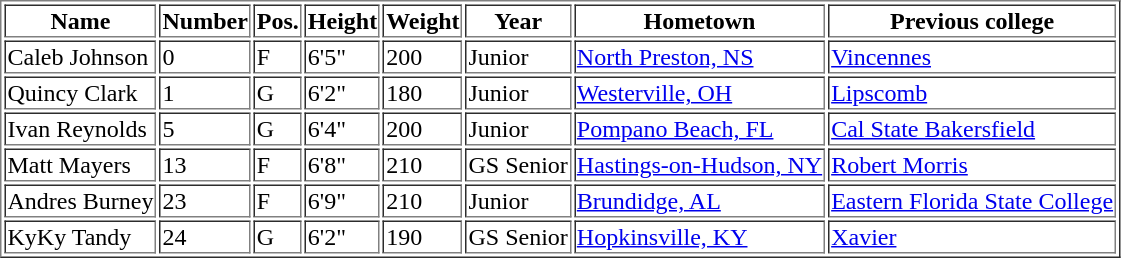<table clas="wikitable sortable" border="1">
<tr>
<th>Name</th>
<th>Number</th>
<th>Pos.</th>
<th>Height</th>
<th>Weight</th>
<th>Year</th>
<th>Hometown</th>
<th class="unsortable">Previous college</th>
</tr>
<tr>
<td>Caleb Johnson</td>
<td>0</td>
<td>F</td>
<td>6'5"</td>
<td>200</td>
<td>Junior</td>
<td><a href='#'>North Preston, NS</a></td>
<td><a href='#'>Vincennes</a></td>
</tr>
<tr>
<td>Quincy Clark</td>
<td>1</td>
<td>G</td>
<td>6'2"</td>
<td>180</td>
<td>Junior</td>
<td><a href='#'>Westerville, OH</a></td>
<td><a href='#'>Lipscomb</a></td>
</tr>
<tr>
<td>Ivan Reynolds</td>
<td>5</td>
<td>G</td>
<td>6'4"</td>
<td>200</td>
<td>Junior</td>
<td><a href='#'>Pompano Beach, FL</a></td>
<td><a href='#'>Cal State Bakersfield</a></td>
</tr>
<tr>
<td>Matt Mayers</td>
<td>13</td>
<td>F</td>
<td>6'8"</td>
<td>210</td>
<td>GS Senior</td>
<td><a href='#'>Hastings-on-Hudson, NY</a></td>
<td><a href='#'>Robert Morris</a></td>
</tr>
<tr>
<td>Andres Burney</td>
<td>23</td>
<td>F</td>
<td>6'9"</td>
<td>210</td>
<td>Junior</td>
<td><a href='#'>Brundidge, AL</a></td>
<td><a href='#'>Eastern Florida State College</a></td>
</tr>
<tr>
<td>KyKy Tandy</td>
<td>24</td>
<td>G</td>
<td>6'2"</td>
<td>190</td>
<td>GS Senior</td>
<td><a href='#'>Hopkinsville, KY</a></td>
<td><a href='#'>Xavier</a></td>
</tr>
</table>
